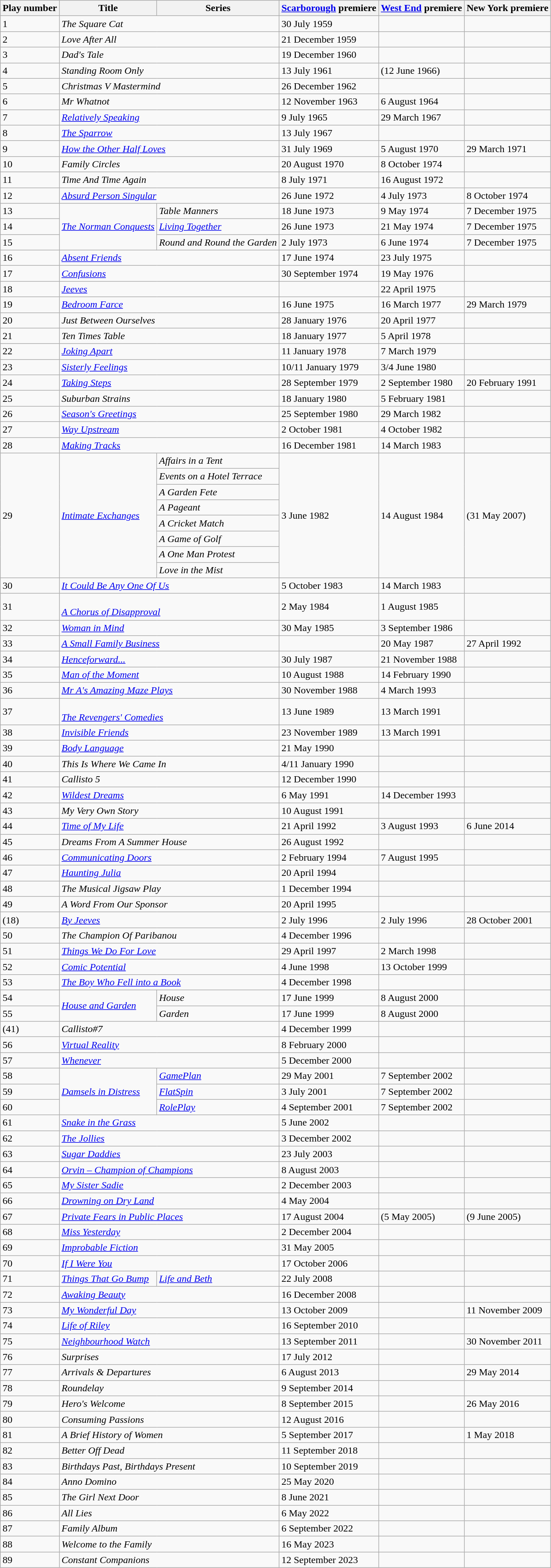<table class="wikitable">
<tr>
<th>Play number</th>
<th>Title</th>
<th>Series</th>
<th><a href='#'>Scarborough</a> premiere</th>
<th><a href='#'>West End</a> premiere</th>
<th>New York premiere</th>
</tr>
<tr>
<td>1</td>
<td colspan="2"><em>The Square Cat</em> </td>
<td>30 July 1959</td>
<td></td>
<td></td>
</tr>
<tr>
<td>2</td>
<td colspan="2"><em>Love After All</em></td>
<td>21 December 1959</td>
<td></td>
<td></td>
</tr>
<tr>
<td>3</td>
<td colspan="2"><em>Dad's Tale</em></td>
<td>19 December 1960</td>
<td></td>
<td></td>
</tr>
<tr>
<td>4</td>
<td colspan="2"><em>Standing Room Only</em></td>
<td>13 July 1961</td>
<td>(12 June 1966) </td>
<td></td>
</tr>
<tr>
<td>5</td>
<td colspan="2"><em>Christmas V Mastermind</em></td>
<td>26 December 1962</td>
<td></td>
<td></td>
</tr>
<tr>
<td>6</td>
<td colspan="2"><em>Mr Whatnot</em></td>
<td>12 November 1963</td>
<td>6 August 1964</td>
<td></td>
</tr>
<tr>
<td>7</td>
<td colspan="2"><em><a href='#'>Relatively Speaking</a></em> </td>
<td>9 July 1965</td>
<td>29 March 1967</td>
<td></td>
</tr>
<tr>
<td>8</td>
<td colspan="2"><em><a href='#'>The Sparrow</a></em></td>
<td>13 July 1967</td>
<td></td>
<td></td>
</tr>
<tr>
<td>9</td>
<td colspan="2"><em><a href='#'>How the Other Half Loves</a></em></td>
<td>31 July 1969</td>
<td>5 August 1970</td>
<td>29 March 1971</td>
</tr>
<tr>
<td>10</td>
<td colspan="2"><em>Family Circles</em> </td>
<td>20 August 1970</td>
<td>8 October 1974</td>
<td></td>
</tr>
<tr>
<td>11</td>
<td colspan="2"><em>Time And Time Again</em></td>
<td>8 July 1971</td>
<td>16 August 1972</td>
<td></td>
</tr>
<tr>
<td>12</td>
<td colspan="2"><em><a href='#'>Absurd Person Singular</a></em></td>
<td>26 June 1972</td>
<td>4 July 1973</td>
<td>8 October 1974</td>
</tr>
<tr>
<td>13</td>
<td rowspan="3"><em><a href='#'>The Norman Conquests</a></em></td>
<td><em>Table Manners</em> </td>
<td>18 June 1973</td>
<td>9 May 1974</td>
<td>7 December 1975</td>
</tr>
<tr>
<td>14</td>
<td><em><a href='#'>Living Together</a></em> </td>
<td>26 June 1973</td>
<td>21 May 1974</td>
<td>7 December 1975</td>
</tr>
<tr>
<td>15</td>
<td><em>Round and Round the Garden</em></td>
<td>2 July 1973</td>
<td>6 June 1974</td>
<td>7 December 1975</td>
</tr>
<tr>
<td>16</td>
<td colspan="2"><em><a href='#'>Absent Friends</a></em></td>
<td>17 June 1974</td>
<td>23 July 1975</td>
<td></td>
</tr>
<tr>
<td>17</td>
<td colspan="2"><em><a href='#'>Confusions</a> </em></td>
<td>30 September 1974</td>
<td>19 May 1976</td>
<td></td>
</tr>
<tr>
<td>18</td>
<td colspan="2"><em><a href='#'>Jeeves</a></em></td>
<td></td>
<td>22 April 1975</td>
<td></td>
</tr>
<tr>
<td>19</td>
<td colspan="2"><em><a href='#'>Bedroom Farce</a></em></td>
<td>16 June 1975</td>
<td>16 March 1977</td>
<td>29 March 1979</td>
</tr>
<tr>
<td>20</td>
<td colspan="2"><em>Just Between Ourselves</em></td>
<td>28 January 1976</td>
<td>20 April 1977</td>
<td></td>
</tr>
<tr>
<td>21</td>
<td colspan="2"><em>Ten Times Table</em></td>
<td>18 January 1977</td>
<td>5 April 1978</td>
<td></td>
</tr>
<tr>
<td>22</td>
<td colspan="2"><em><a href='#'>Joking Apart</a></em></td>
<td>11 January 1978</td>
<td>7 March 1979</td>
<td></td>
</tr>
<tr>
<td>23</td>
<td colspan="2"><em><a href='#'>Sisterly Feelings</a></em></td>
<td>10/11 January 1979</td>
<td>3/4 June 1980</td>
<td></td>
</tr>
<tr>
<td>24</td>
<td colspan="2"><em><a href='#'>Taking Steps</a></em></td>
<td>28 September 1979</td>
<td>2 September 1980</td>
<td>20 February 1991</td>
</tr>
<tr>
<td>25</td>
<td colspan="2"><em>Suburban Strains</em></td>
<td>18 January 1980</td>
<td>5 February 1981</td>
<td></td>
</tr>
<tr>
<td>26</td>
<td colspan="2"><em><a href='#'>Season's Greetings</a></em></td>
<td>25 September 1980</td>
<td>29 March 1982</td>
<td></td>
</tr>
<tr>
<td>27</td>
<td colspan="2"><em><a href='#'>Way Upstream</a></em></td>
<td>2 October 1981</td>
<td>4 October 1982</td>
<td></td>
</tr>
<tr>
<td>28</td>
<td colspan="2"><em><a href='#'>Making Tracks</a></em></td>
<td>16 December 1981</td>
<td>14 March 1983</td>
<td></td>
</tr>
<tr>
<td rowspan="8">29</td>
<td rowspan="8"><em><a href='#'>Intimate Exchanges</a></em></td>
<td><em>Affairs in a Tent</em></td>
<td rowspan="8">3 June 1982</td>
<td rowspan="8">14 August 1984</td>
<td rowspan="8">(31 May 2007) </td>
</tr>
<tr>
<td><em>Events on a Hotel Terrace</em></td>
</tr>
<tr>
<td><em>A Garden Fete</em></td>
</tr>
<tr>
<td><em>A Pageant</em></td>
</tr>
<tr>
<td><em>A Cricket Match</em></td>
</tr>
<tr>
<td><em>A Game of Golf</em></td>
</tr>
<tr>
<td><em>A One Man Protest</em></td>
</tr>
<tr>
<td><em>Love in the Mist</em></td>
</tr>
<tr>
<td>30</td>
<td colspan="2"><em><a href='#'>It Could Be Any One Of Us</a></em> </td>
<td>5 October 1983</td>
<td>14 March 1983</td>
<td></td>
</tr>
<tr>
<td>31</td>
<td colspan="2"><br><em><a href='#'>A Chorus of Disapproval</a></em></td>
<td>2 May 1984</td>
<td>1 August 1985</td>
<td></td>
</tr>
<tr>
<td>32</td>
<td colspan="2"><em><a href='#'>Woman in Mind</a></em></td>
<td>30 May 1985</td>
<td>3 September 1986</td>
<td></td>
</tr>
<tr>
<td>33</td>
<td colspan="2"><em><a href='#'>A Small Family Business</a></em></td>
<td></td>
<td>20 May 1987</td>
<td>27 April 1992</td>
</tr>
<tr>
<td>34</td>
<td colspan="2"><em><a href='#'>Henceforward...</a></em></td>
<td>30 July 1987</td>
<td>21 November 1988</td>
<td></td>
</tr>
<tr>
<td>35</td>
<td colspan="2"><em><a href='#'>Man of the Moment</a></em></td>
<td>10 August 1988</td>
<td>14 February 1990</td>
<td></td>
</tr>
<tr>
<td>36</td>
<td colspan="2"><em><a href='#'>Mr A's Amazing Maze Plays</a></em></td>
<td>30 November 1988</td>
<td>4 March 1993</td>
<td></td>
</tr>
<tr>
<td>37</td>
<td colspan="2"><br><em><a href='#'>The Revengers' Comedies</a></em> </td>
<td>13 June 1989</td>
<td>13 March 1991</td>
<td></td>
</tr>
<tr>
<td>38</td>
<td colspan="2"><em><a href='#'>Invisible Friends</a></em></td>
<td>23 November 1989</td>
<td>13 March 1991</td>
<td></td>
</tr>
<tr>
<td>39</td>
<td colspan="2"><em><a href='#'>Body Language</a></em></td>
<td>21 May 1990</td>
<td></td>
</tr>
<tr>
<td>40</td>
<td colspan="2"><em>This Is Where We Came In</em></td>
<td>4/11 January 1990</td>
<td></td>
<td></td>
</tr>
<tr>
<td>41</td>
<td colspan="2"><em>Callisto 5</em> </td>
<td>12 December 1990</td>
<td></td>
</tr>
<tr>
<td>42</td>
<td colspan="2"><em><a href='#'>Wildest Dreams</a></em></td>
<td>6 May 1991</td>
<td>14 December 1993</td>
<td></td>
</tr>
<tr>
<td>43</td>
<td colspan="2"><em>My Very Own Story</em></td>
<td>10 August 1991</td>
<td></td>
<td></td>
</tr>
<tr>
<td>44</td>
<td colspan="2"><em><a href='#'>Time of My Life</a></em></td>
<td>21 April 1992</td>
<td>3 August 1993</td>
<td>6 June 2014</td>
</tr>
<tr>
<td>45</td>
<td colspan="2"><em>Dreams From A Summer House</em></td>
<td>26 August 1992</td>
<td></td>
<td></td>
</tr>
<tr>
<td>46</td>
<td colspan="2"><em><a href='#'>Communicating Doors</a></em></td>
<td>2 February 1994</td>
<td>7 August 1995</td>
<td></td>
</tr>
<tr>
<td>47</td>
<td colspan="2"><em><a href='#'>Haunting Julia</a></em></td>
<td>20 April 1994</td>
<td></td>
<td></td>
</tr>
<tr>
<td>48</td>
<td colspan="2"><em>The Musical Jigsaw Play</em></td>
<td>1 December 1994</td>
<td></td>
<td></td>
</tr>
<tr>
<td>49</td>
<td colspan="2"><em>A Word From Our Sponsor</em></td>
<td>20 April 1995</td>
<td></td>
<td></td>
</tr>
<tr>
<td>(18)</td>
<td colspan="2"><em><a href='#'>By Jeeves</a> </em></td>
<td>2 July 1996</td>
<td>2 July 1996</td>
<td>28 October 2001</td>
</tr>
<tr>
<td>50</td>
<td colspan="2"><em>The Champion Of Paribanou</em></td>
<td>4 December 1996</td>
<td></td>
<td></td>
</tr>
<tr>
<td>51</td>
<td colspan="2"><em><a href='#'>Things We Do For Love</a></em></td>
<td>29 April 1997</td>
<td>2 March 1998</td>
<td></td>
</tr>
<tr>
<td>52</td>
<td colspan="2"><em><a href='#'>Comic Potential</a></em></td>
<td>4 June 1998</td>
<td>13 October 1999</td>
</tr>
<tr>
<td>53</td>
<td colspan="2"><em><a href='#'>The Boy Who Fell into a Book</a></em></td>
<td>4 December 1998</td>
<td></td>
<td></td>
</tr>
<tr>
<td>54</td>
<td rowspan="2"><em><a href='#'>House and Garden</a></em> </td>
<td><em>House</em></td>
<td>17 June 1999</td>
<td>8 August 2000</td>
<td></td>
</tr>
<tr>
<td>55</td>
<td><em>Garden</em></td>
<td>17 June 1999</td>
<td>8 August 2000</td>
<td></td>
</tr>
<tr>
<td>(41)</td>
<td colspan="2"><em>Callisto#7</em> </td>
<td>4 December 1999</td>
<td></td>
<td></td>
</tr>
<tr>
<td>56</td>
<td colspan="2"><em><a href='#'>Virtual Reality</a></em></td>
<td>8 February 2000</td>
<td></td>
<td></td>
</tr>
<tr>
<td>57</td>
<td colspan="2"><em><a href='#'>Whenever</a></em></td>
<td>5 December 2000</td>
<td></td>
<td></td>
</tr>
<tr>
<td>58</td>
<td rowspan="3"><em><a href='#'>Damsels in Distress</a></em></td>
<td><em><a href='#'>GamePlan</a></em></td>
<td>29 May 2001</td>
<td>7 September 2002</td>
<td></td>
</tr>
<tr>
<td>59</td>
<td><em><a href='#'>FlatSpin</a></em></td>
<td>3 July 2001</td>
<td>7 September 2002</td>
<td></td>
</tr>
<tr>
<td>60</td>
<td><em><a href='#'>RolePlay</a></em></td>
<td>4 September 2001</td>
<td>7 September 2002</td>
<td></td>
</tr>
<tr>
<td>61</td>
<td colspan="2"><em><a href='#'>Snake in the Grass</a></em></td>
<td>5 June 2002</td>
<td></td>
<td></td>
</tr>
<tr>
<td>62</td>
<td colspan="2"><em><a href='#'>The Jollies</a></em></td>
<td>3 December 2002</td>
<td></td>
<td></td>
</tr>
<tr>
<td>63</td>
<td colspan="2"><em><a href='#'>Sugar Daddies</a></em></td>
<td>23 July 2003</td>
<td></td>
<td></td>
</tr>
<tr>
<td>64</td>
<td colspan="2"><em><a href='#'>Orvin – Champion of Champions</a></em></td>
<td>8 August 2003</td>
<td></td>
<td></td>
</tr>
<tr>
<td>65</td>
<td colspan="2"><em><a href='#'>My Sister Sadie</a></em></td>
<td>2 December 2003</td>
<td></td>
<td></td>
</tr>
<tr>
<td>66</td>
<td colspan="2"><em><a href='#'>Drowning on Dry Land</a></em></td>
<td>4 May 2004</td>
<td></td>
<td></td>
</tr>
<tr>
<td>67</td>
<td colspan="2"><em><a href='#'>Private Fears in Public Places</a></em></td>
<td>17 August 2004</td>
<td>(5 May 2005)</td>
<td>(9 June 2005)</td>
</tr>
<tr>
<td>68</td>
<td colspan="2"><em><a href='#'>Miss Yesterday</a></em></td>
<td>2 December 2004</td>
<td></td>
<td></td>
</tr>
<tr>
<td>69</td>
<td colspan="2"><em><a href='#'>Improbable Fiction</a></em></td>
<td>31 May 2005</td>
<td></td>
<td></td>
</tr>
<tr>
<td>70</td>
<td colspan="2"><em><a href='#'>If I Were You</a></em></td>
<td>17 October 2006</td>
<td></td>
<td></td>
</tr>
<tr>
<td>71</td>
<td><em><a href='#'>Things That Go Bump</a></em></td>
<td><em><a href='#'>Life and Beth</a></em></td>
<td>22 July 2008</td>
<td></td>
<td></td>
</tr>
<tr>
<td>72</td>
<td colspan="2"><em><a href='#'>Awaking Beauty</a></em></td>
<td>16 December 2008</td>
<td></td>
<td></td>
</tr>
<tr>
<td>73</td>
<td colspan="2"><em><a href='#'>My Wonderful Day</a></em></td>
<td>13 October 2009</td>
<td></td>
<td>11 November 2009</td>
</tr>
<tr>
<td>74</td>
<td colspan="2"><em><a href='#'>Life of Riley</a></em></td>
<td>16 September 2010</td>
<td></td>
<td></td>
</tr>
<tr>
<td>75</td>
<td colspan="2"><em><a href='#'>Neighbourhood Watch</a></em></td>
<td>13 September 2011</td>
<td></td>
<td>30 November 2011</td>
</tr>
<tr>
<td>76</td>
<td colspan="2"><em>Surprises</em></td>
<td>17 July 2012</td>
<td></td>
<td></td>
</tr>
<tr>
<td>77</td>
<td colspan=2><em>Arrivals & Departures</em></td>
<td>6 August 2013</td>
<td></td>
<td>29 May 2014</td>
</tr>
<tr>
<td>78</td>
<td colspan=2><em>Roundelay</em></td>
<td>9 September 2014</td>
<td></td>
<td></td>
</tr>
<tr>
<td>79</td>
<td colspan="2"><em>Hero's Welcome</em></td>
<td>8 September 2015</td>
<td></td>
<td>26 May 2016</td>
</tr>
<tr>
<td>80</td>
<td colspan="2"><em>Consuming Passions</em></td>
<td>12 August 2016</td>
<td></td>
<td></td>
</tr>
<tr>
<td>81</td>
<td colspan="2"><em>A Brief History of Women</em></td>
<td>5 September 2017</td>
<td></td>
<td>1 May 2018</td>
</tr>
<tr>
<td>82</td>
<td colspan="2"><em>Better Off Dead</em></td>
<td>11 September 2018</td>
<td></td>
<td></td>
</tr>
<tr>
<td>83</td>
<td colspan="2"><em>Birthdays Past, Birthdays Present</em></td>
<td>10 September 2019</td>
<td></td>
<td></td>
</tr>
<tr>
<td>84</td>
<td colspan="2"><em>Anno Domino</em></td>
<td>25 May 2020</td>
<td></td>
<td></td>
</tr>
<tr>
<td>85</td>
<td colspan="2"><em>The Girl Next Door</em></td>
<td>8 June 2021</td>
<td></td>
<td></td>
</tr>
<tr>
<td>86</td>
<td colspan="2"><em>All Lies</em></td>
<td>6 May 2022</td>
<td></td>
<td></td>
</tr>
<tr>
<td>87</td>
<td colspan="2"><em>Family Album</em></td>
<td>6 September 2022</td>
<td></td>
<td></td>
</tr>
<tr>
<td>88</td>
<td colspan="2"><em>Welcome to the Family</em></td>
<td>16 May 2023</td>
<td></td>
<td></td>
</tr>
<tr>
<td>89</td>
<td colspan="2"><em>Constant Companions</em></td>
<td>12 September 2023</td>
<td></td>
<td></td>
</tr>
</table>
